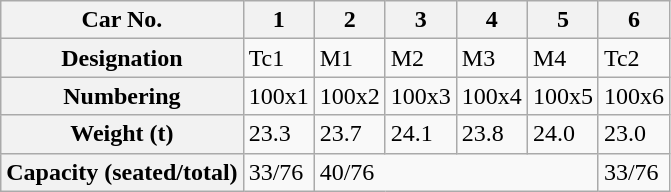<table class="wikitable">
<tr>
<th>Car No.</th>
<th>1</th>
<th>2</th>
<th>3</th>
<th>4</th>
<th>5</th>
<th>6</th>
</tr>
<tr>
<th>Designation</th>
<td>Tc1</td>
<td>M1</td>
<td>M2</td>
<td>M3</td>
<td>M4</td>
<td>Tc2</td>
</tr>
<tr>
<th>Numbering</th>
<td>100x1</td>
<td>100x2</td>
<td>100x3</td>
<td>100x4</td>
<td>100x5</td>
<td>100x6</td>
</tr>
<tr>
<th>Weight (t)</th>
<td>23.3</td>
<td>23.7</td>
<td>24.1</td>
<td>23.8</td>
<td>24.0</td>
<td>23.0</td>
</tr>
<tr>
<th>Capacity (seated/total)</th>
<td>33/76</td>
<td colspan="4">40/76</td>
<td>33/76</td>
</tr>
</table>
